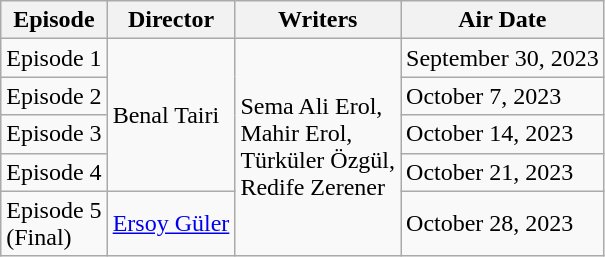<table class="wikitable">
<tr>
<th>Episode</th>
<th>Director</th>
<th>Writers</th>
<th>Air Date</th>
</tr>
<tr>
<td>Episode 1</td>
<td rowspan="4">Benal Tairi</td>
<td rowspan="5">Sema Ali Erol,<br>Mahir Erol,<br>Türküler Özgül,<br>Redife Zerener</td>
<td>September 30, 2023</td>
</tr>
<tr>
<td>Episode 2</td>
<td>October 7, 2023</td>
</tr>
<tr>
<td>Episode 3</td>
<td>October 14, 2023</td>
</tr>
<tr>
<td>Episode 4</td>
<td>October 21, 2023</td>
</tr>
<tr>
<td>Episode 5<br>(Final)</td>
<td><a href='#'>Ersoy Güler</a></td>
<td>October 28, 2023</td>
</tr>
</table>
